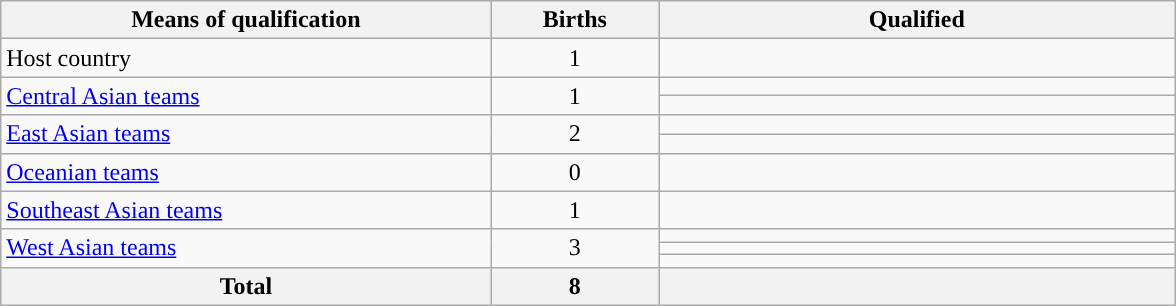<table class="wikitable" style="margin:0; width:62%;">
<tr>
<th style="margin:0; width:38%;">Means of qualification</th>
<th style="margin:0; width:13%;">Births</th>
<th style="margin:0; width:40%;">Qualified</th>
</tr>
<tr>
<td>Host country</td>
<td align=center>1</td>
<td></td>
</tr>
<tr>
<td rowspan=2><a href='#'>Central Asian teams</a></td>
<td rowspan=2 align=center>1</td>
<td></td>
</tr>
<tr>
<td><s></s></td>
</tr>
<tr>
<td rowspan=2><a href='#'>East Asian teams</a></td>
<td rowspan=2 align=center>2</td>
<td></td>
</tr>
<tr>
<td></td>
</tr>
<tr>
<td rowspan=1><a href='#'>Oceanian teams</a></td>
<td rowspan=1 align=center>0</td>
<td><s></s></td>
</tr>
<tr>
<td rowspan=1><a href='#'>Southeast Asian teams</a></td>
<td rowspan=1 align=center>1</td>
<td></td>
</tr>
<tr>
<td rowspan=3><a href='#'>West Asian teams</a></td>
<td rowspan=3 align=center>3</td>
<td></td>
</tr>
<tr>
<td></td>
</tr>
<tr>
<td></td>
</tr>
<tr>
<th>Total</th>
<th>8</th>
<th></th>
</tr>
</table>
